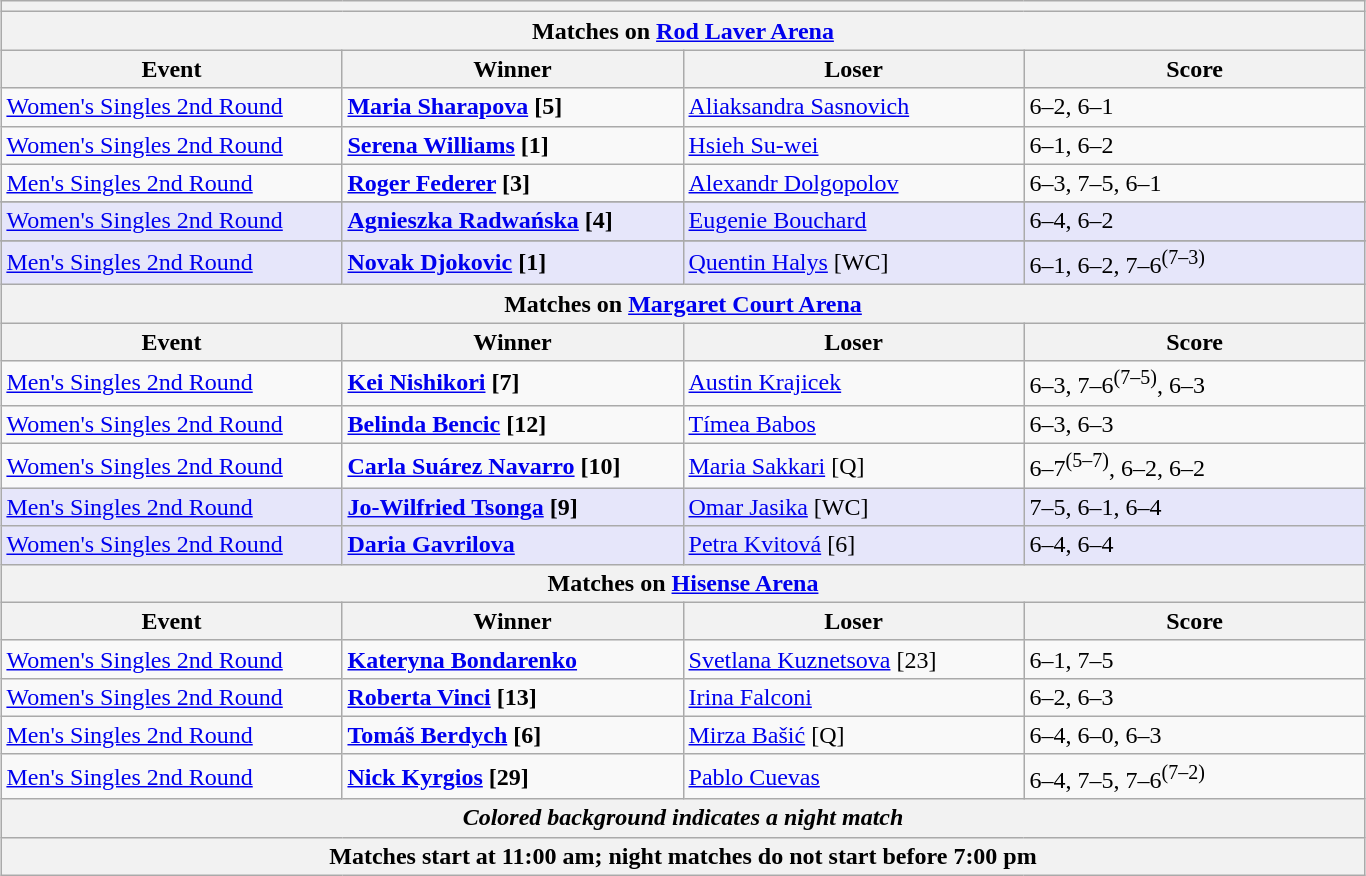<table class="wikitable collapsible uncollapsed" style="margin:1em auto;">
<tr>
<th colspan=4></th>
</tr>
<tr>
<th colspan=4><strong>Matches on <a href='#'>Rod Laver Arena</a></strong></th>
</tr>
<tr>
<th style="width:220px;">Event</th>
<th style="width:220px;">Winner</th>
<th style="width:220px;">Loser</th>
<th style="width:220px;">Score</th>
</tr>
<tr>
<td><a href='#'>Women's Singles 2nd Round</a></td>
<td><strong> <a href='#'>Maria Sharapova</a> [5]</strong></td>
<td> <a href='#'>Aliaksandra Sasnovich</a></td>
<td>6–2, 6–1</td>
</tr>
<tr>
<td><a href='#'>Women's Singles 2nd Round</a></td>
<td><strong> <a href='#'>Serena Williams</a> [1]</strong></td>
<td> <a href='#'>Hsieh Su-wei</a></td>
<td>6–1, 6–2</td>
</tr>
<tr>
<td><a href='#'>Men's Singles 2nd Round</a></td>
<td><strong> <a href='#'>Roger Federer</a> [3]</strong></td>
<td> <a href='#'>Alexandr Dolgopolov</a></td>
<td>6–3, 7–5, 6–1</td>
</tr>
<tr>
</tr>
<tr bgcolor=lavender>
<td><a href='#'>Women's Singles 2nd Round</a></td>
<td><strong> <a href='#'>Agnieszka Radwańska</a> [4]</strong></td>
<td> <a href='#'>Eugenie Bouchard</a></td>
<td>6–4, 6–2</td>
</tr>
<tr>
</tr>
<tr bgcolor=lavender>
<td><a href='#'>Men's Singles 2nd Round</a></td>
<td><strong> <a href='#'>Novak Djokovic</a> [1]</strong></td>
<td> <a href='#'>Quentin Halys</a> [WC]</td>
<td>6–1, 6–2, 7–6<sup>(7–3)</sup></td>
</tr>
<tr>
<th colspan=4><strong>Matches on <a href='#'>Margaret Court Arena</a></strong></th>
</tr>
<tr>
<th style="width:220px;">Event</th>
<th style="width:220px;">Winner</th>
<th style="width:220px;">Loser</th>
<th style="width:220px;">Score</th>
</tr>
<tr>
<td><a href='#'>Men's Singles 2nd Round</a></td>
<td><strong> <a href='#'>Kei Nishikori</a> [7]</strong></td>
<td> <a href='#'>Austin Krajicek</a></td>
<td>6–3, 7–6<sup>(7–5)</sup>, 6–3</td>
</tr>
<tr>
<td><a href='#'>Women's Singles 2nd Round</a></td>
<td><strong> <a href='#'>Belinda Bencic</a> [12]</strong></td>
<td> <a href='#'>Tímea Babos</a></td>
<td>6–3, 6–3</td>
</tr>
<tr>
<td><a href='#'>Women's Singles 2nd Round</a></td>
<td><strong> <a href='#'>Carla Suárez Navarro</a> [10]</strong></td>
<td> <a href='#'>Maria Sakkari</a> [Q]</td>
<td>6–7<sup>(5–7)</sup>, 6–2, 6–2</td>
</tr>
<tr bgcolor="lavender">
<td><a href='#'>Men's Singles 2nd Round</a></td>
<td><strong> <a href='#'>Jo-Wilfried Tsonga</a> [9]</strong></td>
<td> <a href='#'>Omar Jasika</a> [WC]</td>
<td>7–5, 6–1, 6–4</td>
</tr>
<tr bgcolor="lavender">
<td><a href='#'>Women's Singles 2nd Round</a></td>
<td><strong> <a href='#'>Daria Gavrilova</a></strong></td>
<td> <a href='#'>Petra Kvitová</a> [6]</td>
<td>6–4, 6–4</td>
</tr>
<tr>
<th colspan=4><strong>Matches on <a href='#'>Hisense Arena</a></strong></th>
</tr>
<tr>
<th style="width:220px;">Event</th>
<th style="width:220px;">Winner</th>
<th style="width:220px;">Loser</th>
<th style="width:220px;">Score</th>
</tr>
<tr>
<td><a href='#'>Women's Singles 2nd Round</a></td>
<td><strong> <a href='#'>Kateryna Bondarenko</a></strong></td>
<td> <a href='#'>Svetlana Kuznetsova</a> [23]</td>
<td>6–1, 7–5</td>
</tr>
<tr>
<td><a href='#'>Women's Singles 2nd Round</a></td>
<td><strong> <a href='#'>Roberta Vinci</a> [13]</strong></td>
<td> <a href='#'>Irina Falconi</a></td>
<td>6–2, 6–3</td>
</tr>
<tr>
<td><a href='#'>Men's Singles 2nd Round</a></td>
<td><strong> <a href='#'>Tomáš Berdych</a> [6]</strong></td>
<td> <a href='#'>Mirza Bašić</a> [Q]</td>
<td>6–4, 6–0, 6–3</td>
</tr>
<tr>
<td><a href='#'>Men's Singles 2nd Round</a></td>
<td><strong> <a href='#'>Nick Kyrgios</a> [29]</strong></td>
<td> <a href='#'>Pablo Cuevas</a></td>
<td>6–4, 7–5, 7–6<sup>(7–2)</sup></td>
</tr>
<tr>
<th colspan=4><em>Colored background indicates a night match</em></th>
</tr>
<tr>
<th colspan=4>Matches start at 11:00 am; night matches do not start before 7:00 pm</th>
</tr>
</table>
